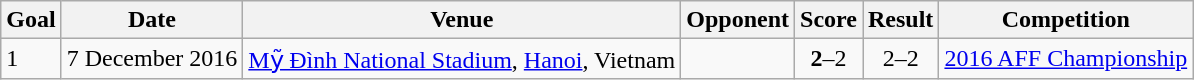<table class="wikitable" style="font-size:100%">
<tr>
<th>Goal</th>
<th>Date</th>
<th>Venue</th>
<th>Opponent</th>
<th>Score</th>
<th>Result</th>
<th>Competition</th>
</tr>
<tr>
<td>1</td>
<td>7 December 2016</td>
<td><a href='#'>Mỹ Đình National Stadium</a>, <a href='#'>Hanoi</a>, Vietnam</td>
<td></td>
<td align=center><strong>2</strong>–2</td>
<td align=center>2–2 </td>
<td><a href='#'>2016 AFF Championship</a></td>
</tr>
</table>
